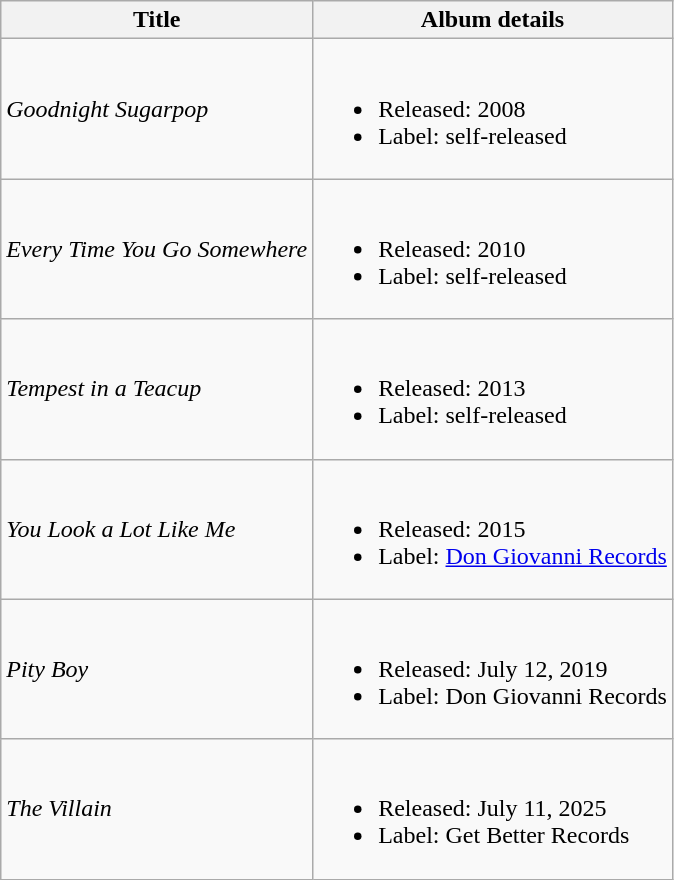<table class=wikitable>
<tr>
<th>Title</th>
<th>Album details</th>
</tr>
<tr>
<td><em>Goodnight Sugarpop</em></td>
<td><br><ul><li>Released: 2008</li><li>Label: self-released</li></ul></td>
</tr>
<tr>
<td><em>Every Time You Go Somewhere</em></td>
<td><br><ul><li>Released: 2010</li><li>Label: self-released</li></ul></td>
</tr>
<tr>
<td><em>Tempest in a Teacup</em></td>
<td><br><ul><li>Released: 2013</li><li>Label: self-released</li></ul></td>
</tr>
<tr>
<td><em>You Look a Lot Like Me</em></td>
<td><br><ul><li>Released: 2015</li><li>Label: <a href='#'>Don Giovanni Records</a></li></ul></td>
</tr>
<tr>
<td><em>Pity Boy</em></td>
<td><br><ul><li>Released: July 12, 2019</li><li>Label: Don Giovanni Records</li></ul></td>
</tr>
<tr>
<td><em>The Villain</em></td>
<td><br><ul><li>Released: July 11, 2025</li><li>Label: Get Better Records</li></ul></td>
</tr>
</table>
